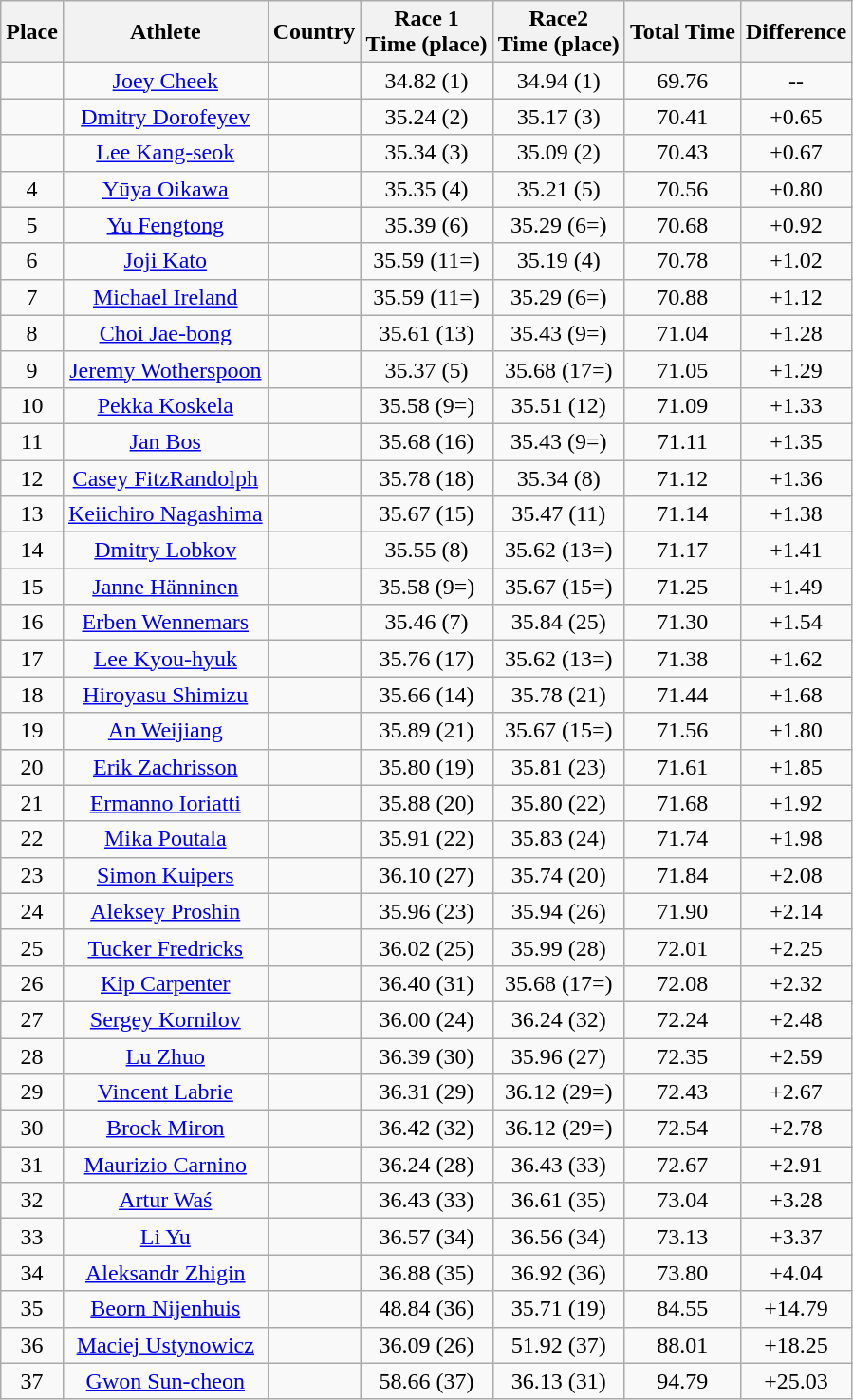<table class="wikitable sortable" style="text-align:center">
<tr>
<th>Place</th>
<th>Athlete</th>
<th>Country</th>
<th>Race 1<br>Time (place)</th>
<th>Race2 <br>Time (place)</th>
<th>Total Time</th>
<th>Difference</th>
</tr>
<tr>
<td></td>
<td><a href='#'>Joey Cheek</a></td>
<td></td>
<td>34.82 (1)</td>
<td>34.94 (1)</td>
<td>69.76</td>
<td>--</td>
</tr>
<tr>
<td></td>
<td><a href='#'>Dmitry Dorofeyev</a></td>
<td></td>
<td>35.24 (2)</td>
<td>35.17 (3)</td>
<td>70.41</td>
<td>+0.65</td>
</tr>
<tr>
<td></td>
<td><a href='#'>Lee Kang-seok</a></td>
<td></td>
<td>35.34 (3)</td>
<td>35.09 (2)</td>
<td>70.43</td>
<td>+0.67</td>
</tr>
<tr>
<td>4</td>
<td><a href='#'>Yūya Oikawa</a></td>
<td></td>
<td>35.35 (4)</td>
<td>35.21 (5)</td>
<td>70.56</td>
<td>+0.80</td>
</tr>
<tr>
<td>5</td>
<td><a href='#'>Yu Fengtong</a></td>
<td></td>
<td>35.39 (6)</td>
<td>35.29 (6=)</td>
<td>70.68</td>
<td>+0.92</td>
</tr>
<tr>
<td>6</td>
<td><a href='#'>Joji Kato</a></td>
<td></td>
<td>35.59 (11=)</td>
<td>35.19 (4)</td>
<td>70.78</td>
<td>+1.02</td>
</tr>
<tr>
<td>7</td>
<td><a href='#'>Michael Ireland</a></td>
<td></td>
<td>35.59 (11=)</td>
<td>35.29 (6=)</td>
<td>70.88</td>
<td>+1.12</td>
</tr>
<tr>
<td>8</td>
<td><a href='#'>Choi Jae-bong</a></td>
<td></td>
<td>35.61 (13)</td>
<td>35.43 (9=)</td>
<td>71.04</td>
<td>+1.28</td>
</tr>
<tr>
<td>9</td>
<td><a href='#'>Jeremy Wotherspoon</a></td>
<td></td>
<td>35.37 (5)</td>
<td>35.68 (17=)</td>
<td>71.05</td>
<td>+1.29</td>
</tr>
<tr>
<td>10</td>
<td><a href='#'>Pekka Koskela</a></td>
<td></td>
<td>35.58 (9=)</td>
<td>35.51 (12)</td>
<td>71.09</td>
<td>+1.33</td>
</tr>
<tr>
<td>11</td>
<td><a href='#'>Jan Bos</a></td>
<td></td>
<td>35.68 (16)</td>
<td>35.43 (9=)</td>
<td>71.11</td>
<td>+1.35</td>
</tr>
<tr>
<td>12</td>
<td><a href='#'>Casey FitzRandolph</a></td>
<td></td>
<td>35.78 (18)</td>
<td>35.34 (8)</td>
<td>71.12</td>
<td>+1.36</td>
</tr>
<tr>
<td>13</td>
<td><a href='#'>Keiichiro Nagashima</a></td>
<td></td>
<td>35.67 (15)</td>
<td>35.47 (11)</td>
<td>71.14</td>
<td>+1.38</td>
</tr>
<tr>
<td>14</td>
<td><a href='#'>Dmitry Lobkov</a></td>
<td></td>
<td>35.55 (8)</td>
<td>35.62 (13=)</td>
<td>71.17</td>
<td>+1.41</td>
</tr>
<tr>
<td>15</td>
<td><a href='#'>Janne Hänninen</a></td>
<td></td>
<td>35.58 (9=)</td>
<td>35.67 (15=)</td>
<td>71.25</td>
<td>+1.49</td>
</tr>
<tr>
<td>16</td>
<td><a href='#'>Erben Wennemars</a></td>
<td></td>
<td>35.46 (7)</td>
<td>35.84 (25)</td>
<td>71.30</td>
<td>+1.54</td>
</tr>
<tr>
<td>17</td>
<td><a href='#'>Lee Kyou-hyuk</a></td>
<td></td>
<td>35.76 (17)</td>
<td>35.62 (13=)</td>
<td>71.38</td>
<td>+1.62</td>
</tr>
<tr>
<td>18</td>
<td><a href='#'>Hiroyasu Shimizu</a></td>
<td></td>
<td>35.66 (14)</td>
<td>35.78 (21)</td>
<td>71.44</td>
<td>+1.68</td>
</tr>
<tr>
<td>19</td>
<td><a href='#'>An Weijiang</a></td>
<td></td>
<td>35.89 (21)</td>
<td>35.67 (15=)</td>
<td>71.56</td>
<td>+1.80</td>
</tr>
<tr>
<td>20</td>
<td><a href='#'>Erik Zachrisson</a></td>
<td></td>
<td>35.80 (19)</td>
<td>35.81 (23)</td>
<td>71.61</td>
<td>+1.85</td>
</tr>
<tr>
<td>21</td>
<td><a href='#'>Ermanno Ioriatti</a></td>
<td></td>
<td>35.88 (20)</td>
<td>35.80 (22)</td>
<td>71.68</td>
<td>+1.92</td>
</tr>
<tr>
<td>22</td>
<td><a href='#'>Mika Poutala</a></td>
<td></td>
<td>35.91 (22)</td>
<td>35.83 (24)</td>
<td>71.74</td>
<td>+1.98</td>
</tr>
<tr>
<td>23</td>
<td><a href='#'>Simon Kuipers</a></td>
<td></td>
<td>36.10 (27)</td>
<td>35.74 (20)</td>
<td>71.84</td>
<td>+2.08</td>
</tr>
<tr>
<td>24</td>
<td><a href='#'>Aleksey Proshin</a></td>
<td></td>
<td>35.96 (23)</td>
<td>35.94 (26)</td>
<td>71.90</td>
<td>+2.14</td>
</tr>
<tr>
<td>25</td>
<td><a href='#'>Tucker Fredricks</a></td>
<td></td>
<td>36.02 (25)</td>
<td>35.99 (28)</td>
<td>72.01</td>
<td>+2.25</td>
</tr>
<tr>
<td>26</td>
<td><a href='#'>Kip Carpenter</a></td>
<td></td>
<td>36.40 (31)</td>
<td>35.68 (17=)</td>
<td>72.08</td>
<td>+2.32</td>
</tr>
<tr>
<td>27</td>
<td><a href='#'>Sergey Kornilov</a></td>
<td></td>
<td>36.00 (24)</td>
<td>36.24 (32)</td>
<td>72.24</td>
<td>+2.48</td>
</tr>
<tr>
<td>28</td>
<td><a href='#'>Lu Zhuo</a></td>
<td></td>
<td>36.39 (30)</td>
<td>35.96 (27)</td>
<td>72.35</td>
<td>+2.59</td>
</tr>
<tr>
<td>29</td>
<td><a href='#'>Vincent Labrie</a></td>
<td></td>
<td>36.31 (29)</td>
<td>36.12 (29=)</td>
<td>72.43</td>
<td>+2.67</td>
</tr>
<tr>
<td>30</td>
<td><a href='#'>Brock Miron</a></td>
<td></td>
<td>36.42 (32)</td>
<td>36.12 (29=)</td>
<td>72.54</td>
<td>+2.78</td>
</tr>
<tr>
<td>31</td>
<td><a href='#'>Maurizio Carnino</a></td>
<td></td>
<td>36.24 (28)</td>
<td>36.43 (33)</td>
<td>72.67</td>
<td>+2.91</td>
</tr>
<tr>
<td>32</td>
<td><a href='#'>Artur Waś</a></td>
<td></td>
<td>36.43 (33)</td>
<td>36.61 (35)</td>
<td>73.04</td>
<td>+3.28</td>
</tr>
<tr>
<td>33</td>
<td><a href='#'>Li Yu</a></td>
<td></td>
<td>36.57 (34)</td>
<td>36.56 (34)</td>
<td>73.13</td>
<td>+3.37</td>
</tr>
<tr>
<td>34</td>
<td><a href='#'>Aleksandr Zhigin</a></td>
<td></td>
<td>36.88 (35)</td>
<td>36.92 (36)</td>
<td>73.80</td>
<td>+4.04</td>
</tr>
<tr>
<td>35</td>
<td><a href='#'>Beorn Nijenhuis</a></td>
<td></td>
<td>48.84 (36)</td>
<td>35.71 (19)</td>
<td>84.55</td>
<td>+14.79</td>
</tr>
<tr>
<td>36</td>
<td><a href='#'>Maciej Ustynowicz</a></td>
<td></td>
<td>36.09 (26)</td>
<td>51.92 (37)</td>
<td>88.01</td>
<td>+18.25</td>
</tr>
<tr>
<td>37</td>
<td><a href='#'>Gwon Sun-cheon</a></td>
<td></td>
<td>58.66 (37)</td>
<td>36.13 (31)</td>
<td>94.79</td>
<td>+25.03</td>
</tr>
</table>
